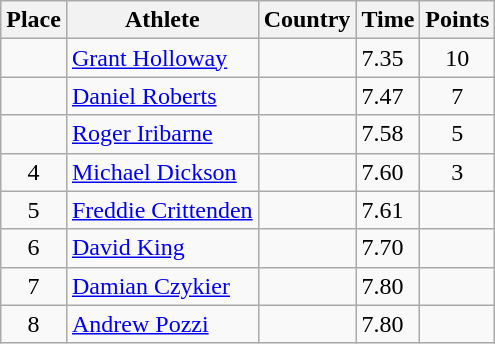<table class="wikitable">
<tr>
<th>Place</th>
<th>Athlete</th>
<th>Country</th>
<th>Time</th>
<th>Points</th>
</tr>
<tr>
<td align=center></td>
<td><a href='#'>Grant Holloway</a></td>
<td></td>
<td>7.35</td>
<td align=center>10</td>
</tr>
<tr>
<td align=center></td>
<td><a href='#'>Daniel Roberts</a></td>
<td></td>
<td>7.47</td>
<td align=center>7</td>
</tr>
<tr>
<td align=center></td>
<td><a href='#'>Roger Iribarne</a></td>
<td></td>
<td>7.58</td>
<td align=center>5</td>
</tr>
<tr>
<td align=center>4</td>
<td><a href='#'>Michael Dickson</a></td>
<td></td>
<td>7.60</td>
<td align=center>3</td>
</tr>
<tr>
<td align=center>5</td>
<td><a href='#'>Freddie Crittenden</a></td>
<td></td>
<td>7.61</td>
<td align=center></td>
</tr>
<tr>
<td align=center>6</td>
<td><a href='#'>David King</a></td>
<td></td>
<td>7.70</td>
<td align=center></td>
</tr>
<tr>
<td align=center>7</td>
<td><a href='#'>Damian Czykier</a></td>
<td></td>
<td>7.80</td>
<td align=center></td>
</tr>
<tr>
<td align=center>8</td>
<td><a href='#'>Andrew Pozzi</a></td>
<td></td>
<td>7.80</td>
<td align=center></td>
</tr>
</table>
